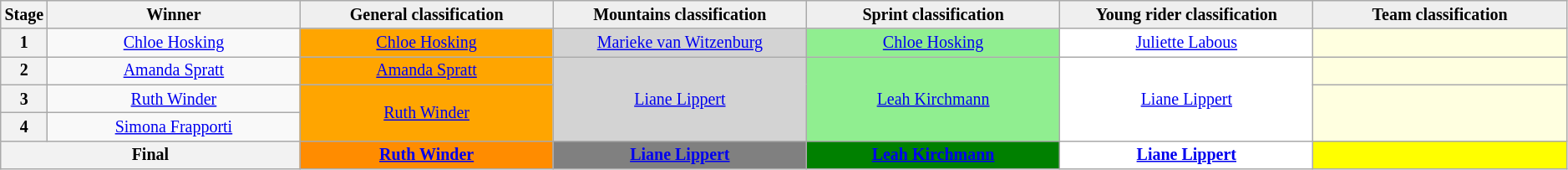<table class="wikitable" style="text-align: center; font-size:smaller;">
<tr style="background-color: #efefef;">
<th style="width:1%;">Stage</th>
<th style="width:16.5%;">Winner</th>
<th style="background:#efefef; width:16.5%;">General classification<br></th>
<th style="background:#efefef; width:16.5%;">Mountains classification<br></th>
<th style="background:#efefef; width:16.5%;">Sprint classification<br></th>
<th style="background:#efefef; width:16.5%;">Young rider classification<br></th>
<th style="background:#efefef; width:16.5%;">Team classification</th>
</tr>
<tr>
<th>1</th>
<td><a href='#'>Chloe Hosking</a></td>
<td style="background:orange;"><a href='#'>Chloe Hosking</a></td>
<td style="background:lightgrey;"><a href='#'>Marieke van Witzenburg</a></td>
<td style="background:lightgreen;"><a href='#'>Chloe Hosking</a></td>
<td style="background:white;"><a href='#'>Juliette Labous</a></td>
<td style="background:lightyellow;"></td>
</tr>
<tr>
<th>2</th>
<td><a href='#'>Amanda Spratt</a></td>
<td style="background:orange;"><a href='#'>Amanda Spratt</a></td>
<td style="background:lightgrey;" rowspan=3><a href='#'>Liane Lippert</a></td>
<td style="background:lightgreen;"rowspan=3><a href='#'>Leah Kirchmann</a></td>
<td style="background:white;" rowspan=3><a href='#'>Liane Lippert</a></td>
<td style="background:lightyellow;"></td>
</tr>
<tr>
<th>3</th>
<td><a href='#'>Ruth Winder</a></td>
<td style="background:orange;" rowspan=2><a href='#'>Ruth Winder</a></td>
<td style="background:lightyellow;" rowspan=2></td>
</tr>
<tr>
<th>4</th>
<td><a href='#'>Simona Frapporti</a></td>
</tr>
<tr>
<th colspan=2>Final</th>
<th style="background:DarkOrange;"><a href='#'>Ruth Winder</a></th>
<th style="background:grey;"><a href='#'>Liane Lippert</a></th>
<th style="background:green;"><a href='#'>Leah Kirchmann</a></th>
<th style="background:white;"><a href='#'>Liane Lippert</a></th>
<th style="background:yellow;"></th>
</tr>
</table>
